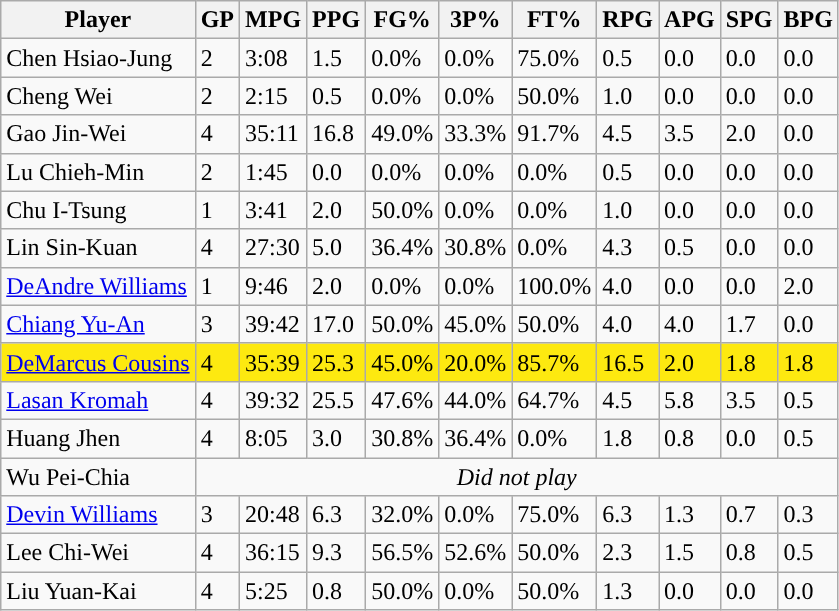<table class="wikitable">
<tr>
<th>Player</th>
<th>GP</th>
<th>MPG</th>
<th>PPG</th>
<th>FG%</th>
<th>3P%</th>
<th>FT%</th>
<th>RPG</th>
<th>APG</th>
<th>SPG</th>
<th>BPG</th>
</tr>
<tr>
<td>Chen Hsiao-Jung</td>
<td>2</td>
<td>3:08</td>
<td>1.5</td>
<td>0.0%</td>
<td>0.0%</td>
<td>75.0%</td>
<td>0.5</td>
<td>0.0</td>
<td>0.0</td>
<td>0.0</td>
</tr>
<tr>
<td>Cheng Wei</td>
<td>2</td>
<td>2:15</td>
<td>0.5</td>
<td>0.0%</td>
<td>0.0%</td>
<td>50.0%</td>
<td>1.0</td>
<td>0.0</td>
<td>0.0</td>
<td>0.0</td>
</tr>
<tr>
<td>Gao Jin-Wei</td>
<td>4</td>
<td>35:11</td>
<td>16.8</td>
<td>49.0%</td>
<td>33.3%</td>
<td>91.7%</td>
<td>4.5</td>
<td>3.5</td>
<td>2.0</td>
<td>0.0</td>
</tr>
<tr>
<td>Lu Chieh-Min</td>
<td>2</td>
<td>1:45</td>
<td>0.0</td>
<td>0.0%</td>
<td>0.0%</td>
<td>0.0%</td>
<td>0.5</td>
<td>0.0</td>
<td>0.0</td>
<td>0.0</td>
</tr>
<tr>
<td>Chu I-Tsung</td>
<td>1</td>
<td>3:41</td>
<td>2.0</td>
<td>50.0%</td>
<td>0.0%</td>
<td>0.0%</td>
<td>1.0</td>
<td>0.0</td>
<td>0.0</td>
<td>0.0</td>
</tr>
<tr>
<td>Lin Sin-Kuan</td>
<td>4</td>
<td>27:30</td>
<td>5.0</td>
<td>36.4%</td>
<td>30.8%</td>
<td>0.0%</td>
<td>4.3</td>
<td>0.5</td>
<td>0.0</td>
<td>0.0</td>
</tr>
<tr>
<td><a href='#'>DeAndre Williams</a></td>
<td>1</td>
<td>9:46</td>
<td>2.0</td>
<td>0.0%</td>
<td>0.0%</td>
<td>100.0%</td>
<td>4.0</td>
<td>0.0</td>
<td>0.0</td>
<td>2.0</td>
</tr>
<tr>
<td><a href='#'>Chiang Yu-An</a></td>
<td>3</td>
<td>39:42</td>
<td>17.0</td>
<td>50.0%</td>
<td>45.0%</td>
<td>50.0%</td>
<td>4.0</td>
<td>4.0</td>
<td>1.7</td>
<td>0.0</td>
</tr>
<tr style="background:#FDE910;">
<td><a href='#'>DeMarcus Cousins</a></td>
<td>4</td>
<td>35:39</td>
<td>25.3</td>
<td>45.0%</td>
<td>20.0%</td>
<td>85.7%</td>
<td>16.5</td>
<td>2.0</td>
<td>1.8</td>
<td>1.8</td>
</tr>
<tr>
<td><a href='#'>Lasan Kromah</a></td>
<td>4</td>
<td>39:32</td>
<td>25.5</td>
<td>47.6%</td>
<td>44.0%</td>
<td>64.7%</td>
<td>4.5</td>
<td>5.8</td>
<td>3.5</td>
<td>0.5</td>
</tr>
<tr>
<td>Huang Jhen</td>
<td>4</td>
<td>8:05</td>
<td>3.0</td>
<td>30.8%</td>
<td>36.4%</td>
<td>0.0%</td>
<td>1.8</td>
<td>0.8</td>
<td>0.0</td>
<td>0.5</td>
</tr>
<tr>
<td>Wu Pei-Chia</td>
<td colspan=10 align=center><em>Did not play</em></td>
</tr>
<tr>
<td><a href='#'>Devin Williams</a></td>
<td>3</td>
<td>20:48</td>
<td>6.3</td>
<td>32.0%</td>
<td>0.0%</td>
<td>75.0%</td>
<td>6.3</td>
<td>1.3</td>
<td>0.7</td>
<td>0.3</td>
</tr>
<tr>
<td>Lee Chi-Wei</td>
<td>4</td>
<td>36:15</td>
<td>9.3</td>
<td>56.5%</td>
<td>52.6%</td>
<td>50.0%</td>
<td>2.3</td>
<td>1.5</td>
<td>0.8</td>
<td>0.5</td>
</tr>
<tr>
<td>Liu Yuan-Kai</td>
<td>4</td>
<td>5:25</td>
<td>0.8</td>
<td>50.0%</td>
<td>0.0%</td>
<td>50.0%</td>
<td>1.3</td>
<td>0.0</td>
<td>0.0</td>
<td>0.0</td>
</tr>
</table>
